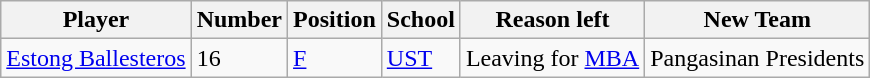<table class="wikitable">
<tr>
<th>Player</th>
<th>Number</th>
<th>Position</th>
<th>School</th>
<th>Reason left</th>
<th>New Team</th>
</tr>
<tr>
<td><a href='#'>Estong Ballesteros</a></td>
<td>16</td>
<td><a href='#'>F</a></td>
<td><a href='#'>UST</a></td>
<td>Leaving for <a href='#'>MBA</a></td>
<td>Pangasinan Presidents</td>
</tr>
</table>
